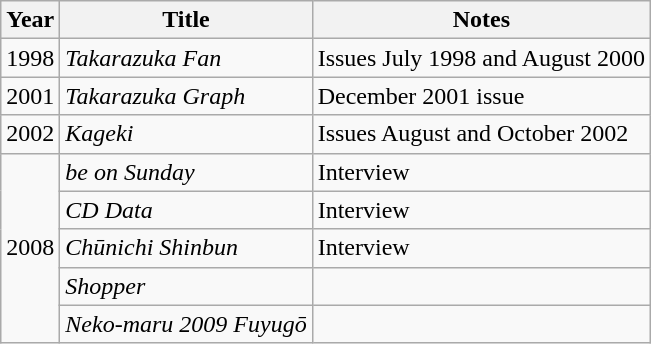<table class="wikitable">
<tr>
<th>Year</th>
<th>Title</th>
<th>Notes</th>
</tr>
<tr>
<td>1998</td>
<td><em>Takarazuka Fan</em></td>
<td>Issues July 1998 and August 2000</td>
</tr>
<tr>
<td>2001</td>
<td><em>Takarazuka Graph</em></td>
<td>December 2001 issue</td>
</tr>
<tr>
<td>2002</td>
<td><em>Kageki</em></td>
<td>Issues August and October 2002</td>
</tr>
<tr>
<td rowspan="5">2008</td>
<td><em>be on Sunday</em></td>
<td>Interview</td>
</tr>
<tr>
<td><em>CD Data</em></td>
<td>Interview</td>
</tr>
<tr>
<td><em>Chūnichi Shinbun</em></td>
<td>Interview</td>
</tr>
<tr>
<td><em>Shopper</em></td>
<td></td>
</tr>
<tr>
<td><em>Neko-maru 2009 Fuyugō</em></td>
<td></td>
</tr>
</table>
